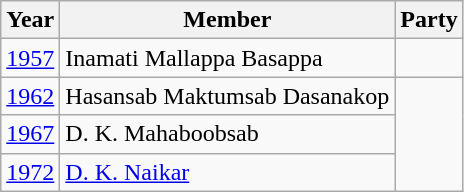<table class="wikitable">
<tr>
<th>Year</th>
<th>Member</th>
<th colspan="2">Party</th>
</tr>
<tr>
<td><a href='#'>1957</a></td>
<td>Inamati Mallappa Basappa</td>
<td></td>
</tr>
<tr>
<td><a href='#'>1962</a></td>
<td>Hasansab Maktumsab Dasanakop</td>
</tr>
<tr>
<td><a href='#'>1967</a></td>
<td>D. K. Mahaboobsab</td>
</tr>
<tr>
<td><a href='#'>1972</a></td>
<td><a href='#'>D. K. Naikar</a></td>
</tr>
</table>
